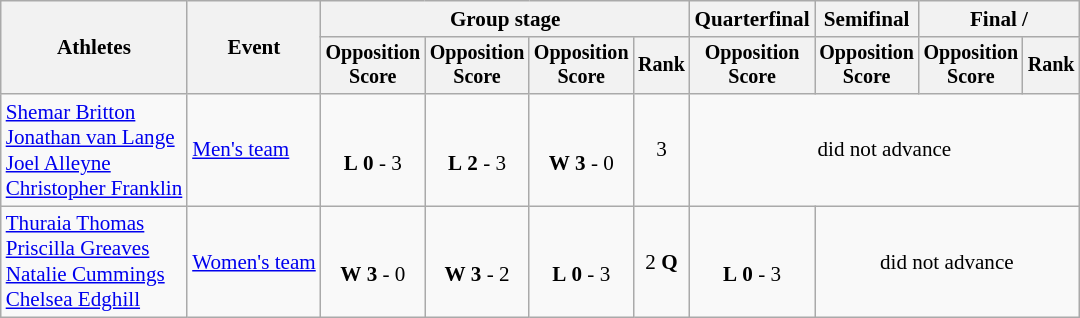<table class=wikitable style=font-size:88%;text-align:center>
<tr>
<th rowspan=2>Athletes</th>
<th rowspan=2>Event</th>
<th colspan=4>Group stage</th>
<th>Quarterfinal</th>
<th>Semifinal</th>
<th colspan=2>Final / </th>
</tr>
<tr style=font-size:95%>
<th>Opposition<br>Score</th>
<th>Opposition<br>Score</th>
<th>Opposition<br>Score</th>
<th>Rank</th>
<th>Opposition<br>Score</th>
<th>Opposition<br>Score</th>
<th>Opposition<br>Score</th>
<th>Rank</th>
</tr>
<tr>
<td align=left><a href='#'>Shemar Britton</a> <br> <a href='#'>Jonathan van Lange</a> <br> <a href='#'>Joel Alleyne</a> <br><a href='#'>Christopher Franklin</a></td>
<td align=left><a href='#'>Men's team</a></td>
<td><br><strong>L</strong> <strong>0</strong> - 3</td>
<td><br><strong>L</strong> <strong>2</strong> - 3</td>
<td><br><strong>W</strong> <strong>3</strong> - 0</td>
<td>3</td>
<td colspan=4>did not advance</td>
</tr>
<tr>
<td align=left><a href='#'>Thuraia Thomas</a> <br> <a href='#'>Priscilla Greaves</a> <br><a href='#'>Natalie Cummings</a> <br><a href='#'>Chelsea Edghill</a></td>
<td align=left><a href='#'>Women's team</a></td>
<td><br><strong>W</strong> <strong>3</strong> - 0</td>
<td><br><strong>W</strong> <strong>3</strong> - 2</td>
<td><br><strong>L</strong> <strong>0</strong> - 3</td>
<td>2 <strong>Q</strong></td>
<td><br><strong>L</strong> <strong>0</strong> - 3</td>
<td colspan=3>did not advance</td>
</tr>
</table>
